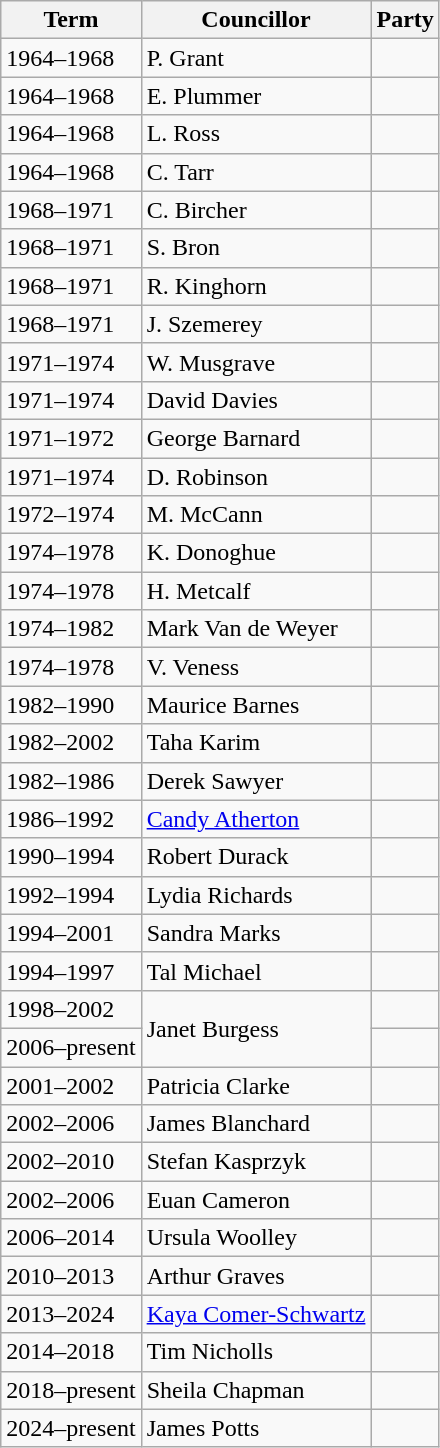<table class="wikitable">
<tr>
<th>Term</th>
<th>Councillor</th>
<th colspan=2>Party</th>
</tr>
<tr>
<td>1964–1968</td>
<td>P. Grant</td>
<td></td>
</tr>
<tr>
<td>1964–1968</td>
<td>E. Plummer</td>
<td></td>
</tr>
<tr>
<td>1964–1968</td>
<td>L. Ross</td>
<td></td>
</tr>
<tr>
<td>1964–1968</td>
<td>C. Tarr</td>
<td></td>
</tr>
<tr>
<td>1968–1971</td>
<td>C. Bircher</td>
<td></td>
</tr>
<tr>
<td>1968–1971</td>
<td>S. Bron</td>
<td></td>
</tr>
<tr>
<td>1968–1971</td>
<td>R. Kinghorn</td>
<td></td>
</tr>
<tr>
<td>1968–1971</td>
<td>J. Szemerey</td>
<td></td>
</tr>
<tr>
<td>1971–1974</td>
<td>W. Musgrave</td>
<td></td>
</tr>
<tr>
<td>1971–1974</td>
<td>David Davies</td>
<td></td>
</tr>
<tr>
<td>1971–1972</td>
<td>George Barnard</td>
<td></td>
</tr>
<tr>
<td>1971–1974</td>
<td>D. Robinson</td>
<td></td>
</tr>
<tr>
<td>1972–1974</td>
<td>M. McCann</td>
<td></td>
</tr>
<tr>
<td>1974–1978</td>
<td>K. Donoghue</td>
<td></td>
</tr>
<tr>
<td>1974–1978</td>
<td>H. Metcalf</td>
<td></td>
</tr>
<tr>
<td>1974–1982</td>
<td>Mark Van de Weyer</td>
<td></td>
</tr>
<tr>
<td>1974–1978</td>
<td>V. Veness</td>
<td></td>
</tr>
<tr>
<td>1982–1990</td>
<td>Maurice Barnes</td>
<td></td>
</tr>
<tr>
<td>1982–2002</td>
<td>Taha Karim</td>
<td></td>
</tr>
<tr>
<td>1982–1986</td>
<td>Derek Sawyer</td>
<td></td>
</tr>
<tr>
<td>1986–1992</td>
<td><a href='#'>Candy Atherton</a></td>
<td></td>
</tr>
<tr>
<td>1990–1994</td>
<td>Robert Durack</td>
<td></td>
</tr>
<tr>
<td>1992–1994</td>
<td>Lydia Richards</td>
<td></td>
</tr>
<tr>
<td>1994–2001</td>
<td>Sandra Marks</td>
<td></td>
</tr>
<tr>
<td>1994–1997</td>
<td>Tal Michael</td>
<td></td>
</tr>
<tr>
<td>1998–2002</td>
<td rowspan=2>Janet Burgess</td>
<td></td>
</tr>
<tr>
<td>2006–present</td>
<td></td>
</tr>
<tr>
<td>2001–2002</td>
<td>Patricia Clarke</td>
<td></td>
</tr>
<tr>
<td>2002–2006</td>
<td>James Blanchard</td>
<td></td>
</tr>
<tr>
<td>2002–2010</td>
<td>Stefan Kasprzyk</td>
<td></td>
</tr>
<tr>
<td>2002–2006</td>
<td>Euan Cameron</td>
<td></td>
</tr>
<tr>
<td>2006–2014</td>
<td>Ursula Woolley</td>
<td></td>
</tr>
<tr>
<td>2010–2013</td>
<td>Arthur Graves</td>
<td></td>
</tr>
<tr>
<td>2013–2024</td>
<td><a href='#'>Kaya Comer-Schwartz</a></td>
<td></td>
</tr>
<tr>
<td>2014–2018</td>
<td>Tim Nicholls</td>
<td></td>
</tr>
<tr>
<td>2018–present</td>
<td>Sheila Chapman</td>
<td></td>
</tr>
<tr>
<td>2024–present</td>
<td>James Potts</td>
<td></td>
</tr>
</table>
